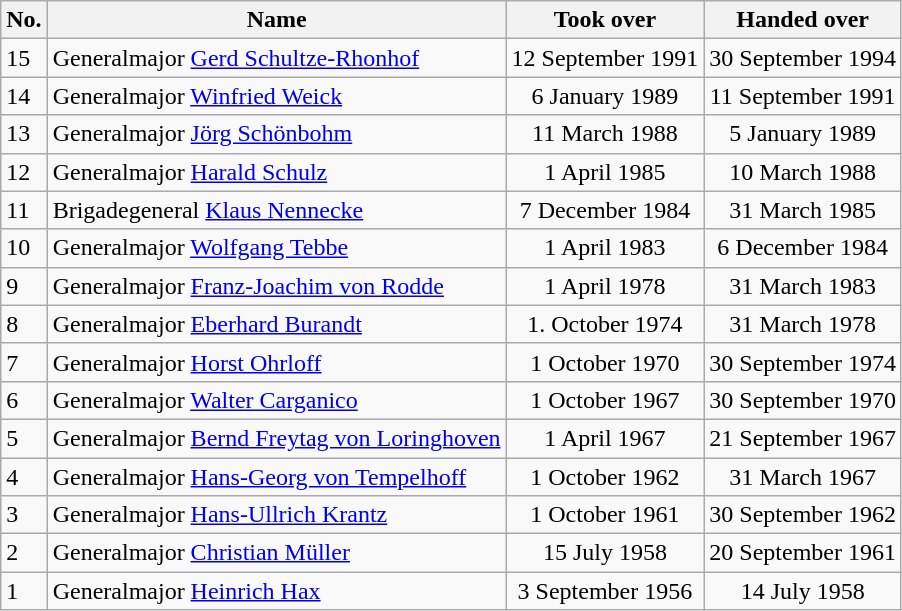<table class="wikitable">
<tr>
<th>No.</th>
<th>Name</th>
<th>Took over</th>
<th>Handed over</th>
</tr>
<tr>
<td>15</td>
<td>Generalmajor <a href='#'>Gerd Schultze-Rhonhof</a></td>
<td align="center">12 September 1991</td>
<td align="center">30 September 1994</td>
</tr>
<tr>
<td>14</td>
<td>Generalmajor <a href='#'>Winfried Weick</a></td>
<td align="center">6 January 1989</td>
<td align="center">11 September 1991</td>
</tr>
<tr>
<td>13</td>
<td>Generalmajor <a href='#'>Jörg Schönbohm</a></td>
<td align="center">11 March 1988</td>
<td align="center">5 January 1989</td>
</tr>
<tr>
<td>12</td>
<td>Generalmajor <a href='#'>Harald Schulz</a></td>
<td align="center">1 April 1985</td>
<td align="center">10 March 1988</td>
</tr>
<tr>
<td>11</td>
<td>Brigadegeneral <a href='#'>Klaus Nennecke</a></td>
<td align="center">7 December 1984</td>
<td align="center">31 March 1985</td>
</tr>
<tr>
<td>10</td>
<td>Generalmajor <a href='#'>Wolfgang Tebbe</a></td>
<td align="center">1 April 1983</td>
<td align="center">6 December 1984</td>
</tr>
<tr>
<td>9</td>
<td>Generalmajor <a href='#'>Franz-Joachim von Rodde</a></td>
<td align="center">1 April 1978</td>
<td align="center">31 March 1983</td>
</tr>
<tr>
<td>8</td>
<td>Generalmajor <a href='#'>Eberhard Burandt</a></td>
<td align="center">1. October 1974</td>
<td align="center">31 March 1978</td>
</tr>
<tr>
<td>7</td>
<td>Generalmajor <a href='#'>Horst Ohrloff</a></td>
<td align="center">1 October 1970</td>
<td align="center">30 September 1974</td>
</tr>
<tr>
<td>6</td>
<td>Generalmajor <a href='#'>Walter Carganico</a></td>
<td align="center">1 October 1967</td>
<td align="center">30 September 1970</td>
</tr>
<tr>
<td>5</td>
<td>Generalmajor <a href='#'>Bernd Freytag von Loringhoven</a></td>
<td align="center">1 April 1967</td>
<td align="center">21 September 1967</td>
</tr>
<tr>
<td>4</td>
<td>Generalmajor <a href='#'>Hans-Georg von Tempelhoff</a></td>
<td align="center">1 October 1962</td>
<td align="center">31 March 1967</td>
</tr>
<tr>
<td>3</td>
<td>Generalmajor <a href='#'>Hans-Ullrich Krantz</a></td>
<td align="center">1 October 1961</td>
<td align="center">30 September 1962</td>
</tr>
<tr>
<td>2</td>
<td>Generalmajor <a href='#'>Christian Müller</a></td>
<td align="center">15 July 1958</td>
<td align="center">20 September 1961</td>
</tr>
<tr>
<td>1</td>
<td>Generalmajor <a href='#'>Heinrich Hax</a></td>
<td align="center">3 September 1956</td>
<td align="center">14 July 1958</td>
</tr>
</table>
